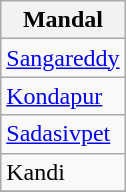<table class="wikitable sortable static-row-numbers static-row-header-hash">
<tr>
<th>Mandal</th>
</tr>
<tr>
<td><a href='#'>Sangareddy</a></td>
</tr>
<tr>
<td><a href='#'>Kondapur</a></td>
</tr>
<tr>
<td><a href='#'>Sadasivpet</a></td>
</tr>
<tr>
<td>Kandi</td>
</tr>
<tr>
</tr>
</table>
